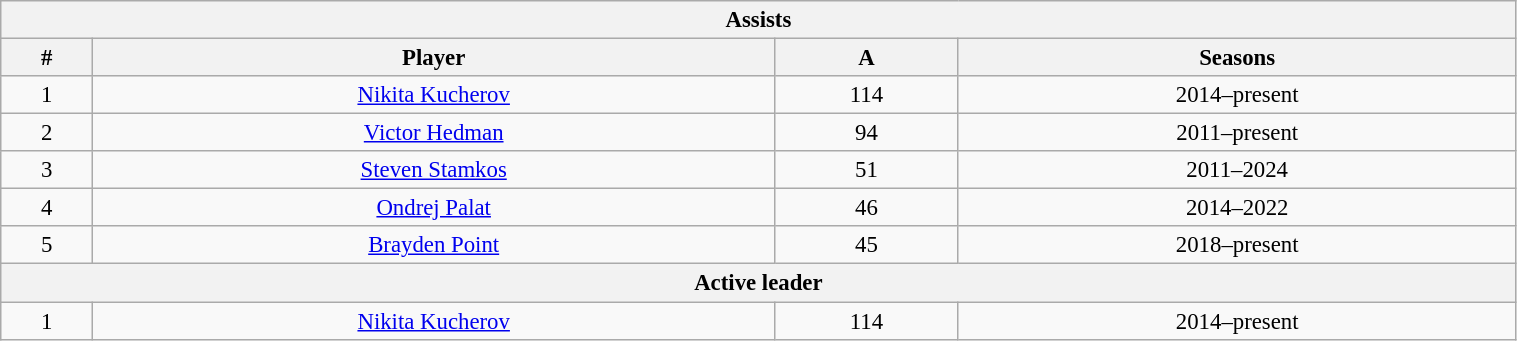<table class="wikitable" style="text-align: center; font-size: 95%" width="80%">
<tr>
<th colspan="4">Assists</th>
</tr>
<tr>
<th>#</th>
<th>Player</th>
<th>A</th>
<th>Seasons</th>
</tr>
<tr>
<td>1</td>
<td><a href='#'>Nikita Kucherov</a></td>
<td>114</td>
<td>2014–present</td>
</tr>
<tr>
<td>2</td>
<td><a href='#'>Victor Hedman</a></td>
<td>94</td>
<td>2011–present</td>
</tr>
<tr>
<td>3</td>
<td><a href='#'>Steven Stamkos</a></td>
<td>51</td>
<td>2011–2024</td>
</tr>
<tr>
<td>4</td>
<td><a href='#'>Ondrej Palat</a></td>
<td>46</td>
<td>2014–2022</td>
</tr>
<tr>
<td>5</td>
<td><a href='#'>Brayden Point</a></td>
<td>45</td>
<td>2018–present</td>
</tr>
<tr>
<th colspan="4">Active leader</th>
</tr>
<tr>
<td>1</td>
<td><a href='#'>Nikita Kucherov</a></td>
<td>114</td>
<td>2014–present</td>
</tr>
</table>
